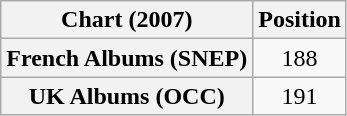<table class="wikitable sortable plainrowheaders" style="text-align:center">
<tr>
<th scope="col">Chart (2007)</th>
<th scope="col">Position</th>
</tr>
<tr>
<th scope="row">French Albums (SNEP)</th>
<td>188</td>
</tr>
<tr>
<th scope="row">UK Albums (OCC)</th>
<td>191</td>
</tr>
</table>
